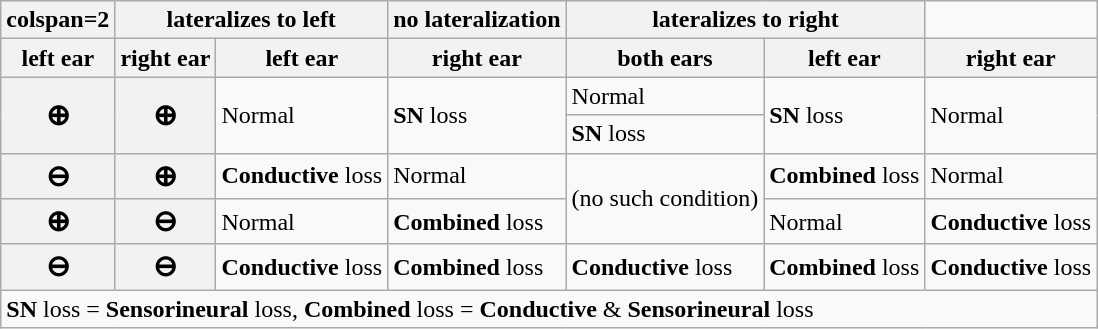<table class="wikitable">
<tr>
<th>colspan=2 </th>
<th colspan=2>lateralizes to left</th>
<th>no lateralization</th>
<th colspan=2>lateralizes to right</th>
</tr>
<tr>
<th>left ear</th>
<th>right ear</th>
<th>left ear</th>
<th>right ear</th>
<th>both ears</th>
<th>left ear</th>
<th>right ear</th>
</tr>
<tr>
<th rowspan=2><big>⊕</big></th>
<th rowspan=2><big>⊕</big></th>
<td rowspan=2>Normal</td>
<td rowspan=2><strong>SN</strong> loss</td>
<td>Normal</td>
<td rowspan=2><strong>SN</strong> loss</td>
<td rowspan=2>Normal</td>
</tr>
<tr>
<td><strong>SN</strong> loss</td>
</tr>
<tr>
<th><big>⊖</big></th>
<th><big>⊕</big></th>
<td><strong>Conductive</strong> loss</td>
<td>Normal</td>
<td rowspan=2>(no such condition)</td>
<td><strong>Combined</strong> loss</td>
<td>Normal</td>
</tr>
<tr>
<th><big>⊕</big></th>
<th><big>⊖</big></th>
<td>Normal</td>
<td><strong>Combined</strong> loss</td>
<td>Normal</td>
<td><strong>Conductive</strong> loss</td>
</tr>
<tr>
<th><big>⊖</big></th>
<th><big>⊖</big></th>
<td><strong>Conductive</strong> loss</td>
<td><strong>Combined</strong> loss</td>
<td><strong>Conductive</strong> loss</td>
<td><strong>Combined</strong> loss</td>
<td><strong>Conductive</strong> loss</td>
</tr>
<tr>
<td colspan="8"><strong>SN</strong> loss = <strong>Sensorineural</strong> loss, <strong>Combined</strong> loss = <strong>Conductive</strong> & <strong>Sensorineural</strong> loss</td>
</tr>
</table>
